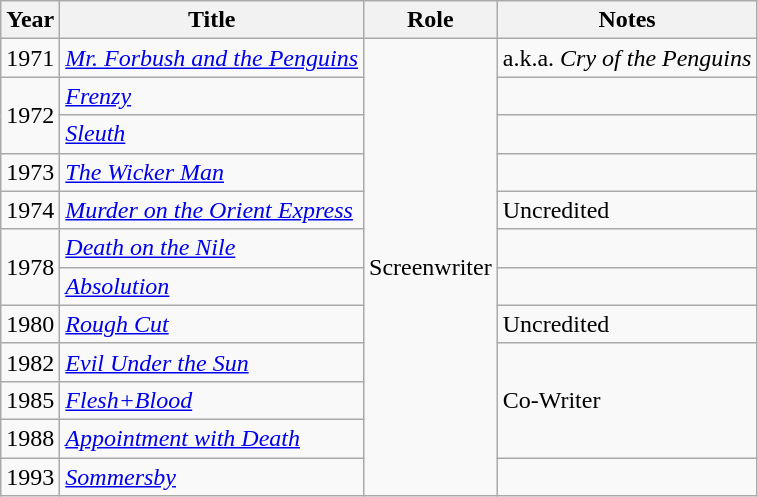<table class="wikitable">
<tr>
<th>Year</th>
<th>Title</th>
<th>Role</th>
<th>Notes</th>
</tr>
<tr>
<td>1971</td>
<td><em><a href='#'>Mr. Forbush and the Penguins</a></em></td>
<td rowspan="12">Screenwriter</td>
<td>a.k.a. <em>Cry of the Penguins</em></td>
</tr>
<tr>
<td rowspan="2">1972</td>
<td><em><a href='#'>Frenzy</a></em></td>
<td></td>
</tr>
<tr>
<td><em><a href='#'>Sleuth</a></em></td>
<td></td>
</tr>
<tr>
<td>1973</td>
<td><em><a href='#'>The Wicker Man</a></em></td>
<td></td>
</tr>
<tr>
<td>1974</td>
<td><em><a href='#'>Murder on the Orient Express</a></em></td>
<td>Uncredited</td>
</tr>
<tr>
<td rowspan="2">1978</td>
<td><em><a href='#'>Death on the Nile</a></em></td>
<td></td>
</tr>
<tr>
<td><em><a href='#'>Absolution</a></em></td>
<td></td>
</tr>
<tr>
<td>1980</td>
<td><a href='#'><em>Rough Cut</em></a></td>
<td>Uncredited</td>
</tr>
<tr>
<td>1982</td>
<td><em><a href='#'>Evil Under the Sun</a></em></td>
<td rowspan="3">Co-Writer</td>
</tr>
<tr>
<td>1985</td>
<td><a href='#'><em>Flesh+Blood</em></a></td>
</tr>
<tr>
<td>1988</td>
<td><em><a href='#'>Appointment with Death</a></em></td>
</tr>
<tr>
<td>1993</td>
<td><em><a href='#'>Sommersby</a></em></td>
<td></td>
</tr>
</table>
